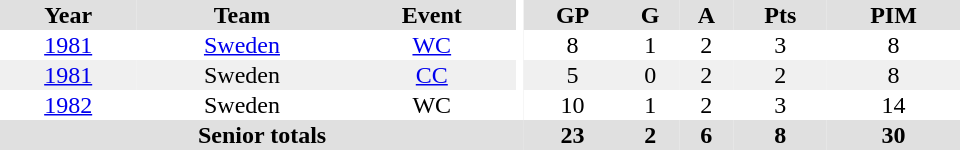<table border="0" cellpadding="1" cellspacing="0" ID="Table3" style="text-align:center; width:40em">
<tr bgcolor="#e0e0e0">
<th>Year</th>
<th>Team</th>
<th>Event</th>
<th rowspan="102" bgcolor="#ffffff"></th>
<th>GP</th>
<th>G</th>
<th>A</th>
<th>Pts</th>
<th>PIM</th>
</tr>
<tr>
<td><a href='#'>1981</a></td>
<td><a href='#'>Sweden</a></td>
<td><a href='#'>WC</a></td>
<td>8</td>
<td>1</td>
<td>2</td>
<td>3</td>
<td>8</td>
</tr>
<tr bgcolor="#f0f0f0">
<td><a href='#'>1981</a></td>
<td>Sweden</td>
<td><a href='#'>CC</a></td>
<td>5</td>
<td>0</td>
<td>2</td>
<td>2</td>
<td>8</td>
</tr>
<tr>
<td><a href='#'>1982</a></td>
<td>Sweden</td>
<td>WC</td>
<td>10</td>
<td>1</td>
<td>2</td>
<td>3</td>
<td>14</td>
</tr>
<tr bgcolor="#e0e0e0">
<th colspan="4">Senior totals</th>
<th>23</th>
<th>2</th>
<th>6</th>
<th>8</th>
<th>30</th>
</tr>
</table>
